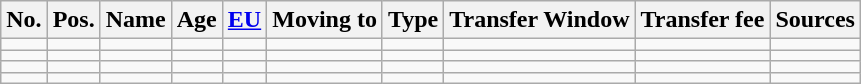<table class="wikitable">
<tr>
<th>No.</th>
<th>Pos.</th>
<th>Name</th>
<th>Age</th>
<th><a href='#'>EU</a></th>
<th>Moving to</th>
<th>Type</th>
<th>Transfer Window</th>
<th>Transfer fee</th>
<th>Sources</th>
</tr>
<tr>
<td></td>
<td></td>
<td></td>
<td></td>
<td></td>
<td></td>
<td></td>
<td></td>
<td></td>
<td></td>
</tr>
<tr>
<td></td>
<td></td>
<td></td>
<td></td>
<td></td>
<td></td>
<td></td>
<td></td>
<td></td>
<td></td>
</tr>
<tr>
<td></td>
<td></td>
<td></td>
<td></td>
<td></td>
<td></td>
<td></td>
<td></td>
<td></td>
<td></td>
</tr>
<tr>
<td></td>
<td></td>
<td></td>
<td></td>
<td></td>
<td></td>
<td></td>
<td></td>
<td></td>
<td></td>
</tr>
</table>
